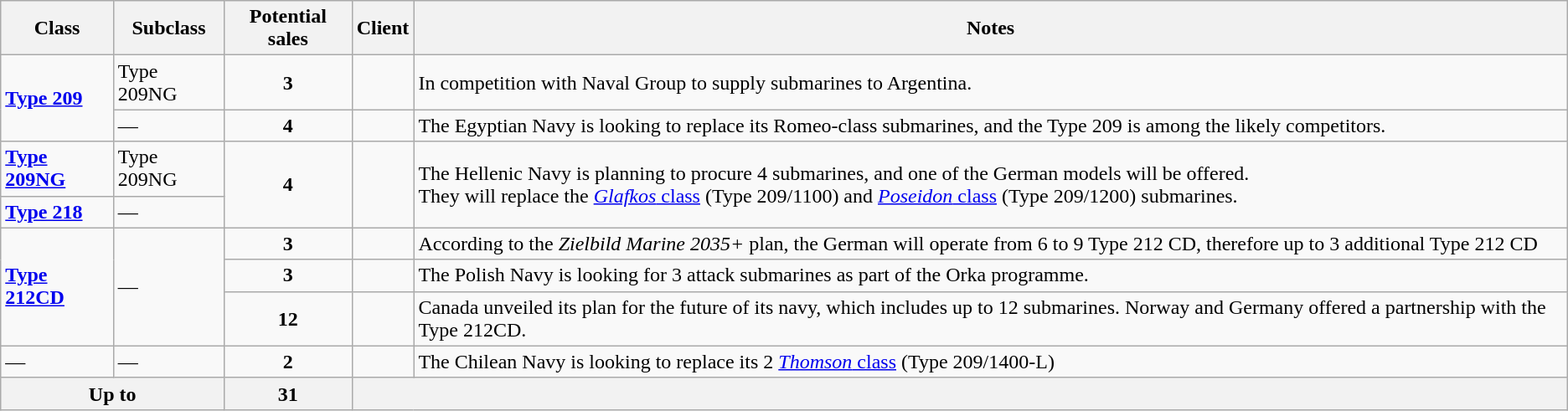<table class="wikitable">
<tr>
<th>Class</th>
<th>Subclass</th>
<th>Potential sales</th>
<th>Client</th>
<th>Notes</th>
</tr>
<tr>
<td rowspan="2"><a href='#'><strong>Type 209</strong></a></td>
<td>Type 209NG</td>
<td style="text-align: center;"><strong>3</strong></td>
<td></td>
<td>In competition with Naval Group to supply submarines to Argentina.</td>
</tr>
<tr>
<td>—</td>
<td style="text-align: center;"><strong>4</strong></td>
<td></td>
<td>The Egyptian Navy is looking to replace its Romeo-class submarines, and the Type 209 is among the likely competitors.</td>
</tr>
<tr>
<td><a href='#'><strong>Type 209NG</strong></a></td>
<td>Type 209NG</td>
<td rowspan="2" style="text-align: center;"><strong>4</strong></td>
<td rowspan="2"></td>
<td rowspan="2">The Hellenic Navy is planning to procure 4 submarines, and one of the German models will be offered.<br>They will replace the <a href='#'><em>Glafkos</em> class</a> (Type 209/1100) and <a href='#'><em>Poseidon</em> class</a> (Type 209/1200) submarines.</td>
</tr>
<tr>
<td><strong><a href='#'>Type 218</a></strong></td>
<td>—</td>
</tr>
<tr>
<td rowspan="3"><a href='#'><strong>Type 212CD</strong></a></td>
<td rowspan="3">—</td>
<td style="text-align: center;"><strong>3</strong></td>
<td></td>
<td>According to the <em>Zielbild Marine 2035+</em> plan, the German will operate from 6 to 9 Type 212 CD, therefore up to 3 additional Type 212 CD</td>
</tr>
<tr>
<td style="text-align: center;"><strong>3</strong></td>
<td></td>
<td>The Polish Navy is looking for 3 attack submarines as part of the Orka programme.</td>
</tr>
<tr>
<td style="text-align: center;"><strong>12</strong></td>
<td></td>
<td>Canada unveiled its plan for the future of its navy, which includes up to 12 submarines. Norway and Germany offered a partnership with the Type 212CD.</td>
</tr>
<tr>
<td>—</td>
<td>—</td>
<td style="text-align: center;"><strong>2</strong></td>
<td></td>
<td>The Chilean Navy is looking to replace its 2 <a href='#'><em>Thomson</em> class</a> (Type 209/1400-L)</td>
</tr>
<tr>
<th colspan="2">Up to</th>
<th style="text-align: center;">31</th>
<th colspan="2"></th>
</tr>
</table>
